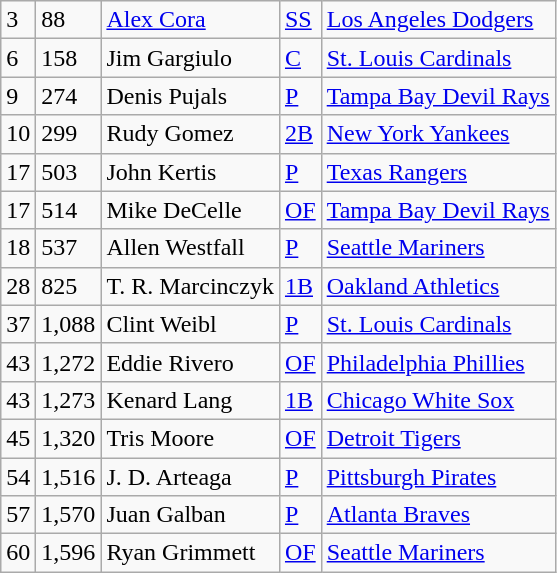<table class="wikitable">
<tr>
<td>3</td>
<td>88</td>
<td><a href='#'>Alex Cora</a></td>
<td><a href='#'>SS</a></td>
<td><a href='#'>Los Angeles Dodgers</a></td>
</tr>
<tr>
<td>6</td>
<td>158</td>
<td>Jim Gargiulo</td>
<td><a href='#'>C</a></td>
<td><a href='#'>St. Louis Cardinals</a></td>
</tr>
<tr>
<td>9</td>
<td>274</td>
<td>Denis Pujals</td>
<td><a href='#'>P</a></td>
<td><a href='#'>Tampa Bay Devil Rays</a></td>
</tr>
<tr>
<td>10</td>
<td>299</td>
<td>Rudy Gomez</td>
<td><a href='#'>2B</a></td>
<td><a href='#'>New York Yankees</a></td>
</tr>
<tr>
<td>17</td>
<td>503</td>
<td>John Kertis</td>
<td><a href='#'>P</a></td>
<td><a href='#'>Texas Rangers</a></td>
</tr>
<tr>
<td>17</td>
<td>514</td>
<td>Mike DeCelle</td>
<td><a href='#'>OF</a></td>
<td><a href='#'>Tampa Bay Devil Rays</a></td>
</tr>
<tr>
<td>18</td>
<td>537</td>
<td>Allen Westfall</td>
<td><a href='#'>P</a></td>
<td><a href='#'>Seattle Mariners</a></td>
</tr>
<tr>
<td>28</td>
<td>825</td>
<td>T. R. Marcinczyk</td>
<td><a href='#'>1B</a></td>
<td><a href='#'>Oakland Athletics</a></td>
</tr>
<tr>
<td>37</td>
<td>1,088</td>
<td>Clint Weibl</td>
<td><a href='#'>P</a></td>
<td><a href='#'>St. Louis Cardinals</a></td>
</tr>
<tr>
<td>43</td>
<td>1,272</td>
<td>Eddie Rivero</td>
<td><a href='#'>OF</a></td>
<td><a href='#'>Philadelphia Phillies</a></td>
</tr>
<tr>
<td>43</td>
<td>1,273</td>
<td>Kenard Lang</td>
<td><a href='#'>1B</a></td>
<td><a href='#'>Chicago White Sox</a></td>
</tr>
<tr>
<td>45</td>
<td>1,320</td>
<td>Tris Moore</td>
<td><a href='#'>OF</a></td>
<td><a href='#'>Detroit Tigers</a></td>
</tr>
<tr>
<td>54</td>
<td>1,516</td>
<td>J. D. Arteaga</td>
<td><a href='#'>P</a></td>
<td><a href='#'>Pittsburgh Pirates</a></td>
</tr>
<tr>
<td>57</td>
<td>1,570</td>
<td>Juan Galban</td>
<td><a href='#'>P</a></td>
<td><a href='#'>Atlanta Braves</a></td>
</tr>
<tr>
<td>60</td>
<td>1,596</td>
<td>Ryan Grimmett</td>
<td><a href='#'>OF</a></td>
<td><a href='#'>Seattle Mariners</a></td>
</tr>
</table>
